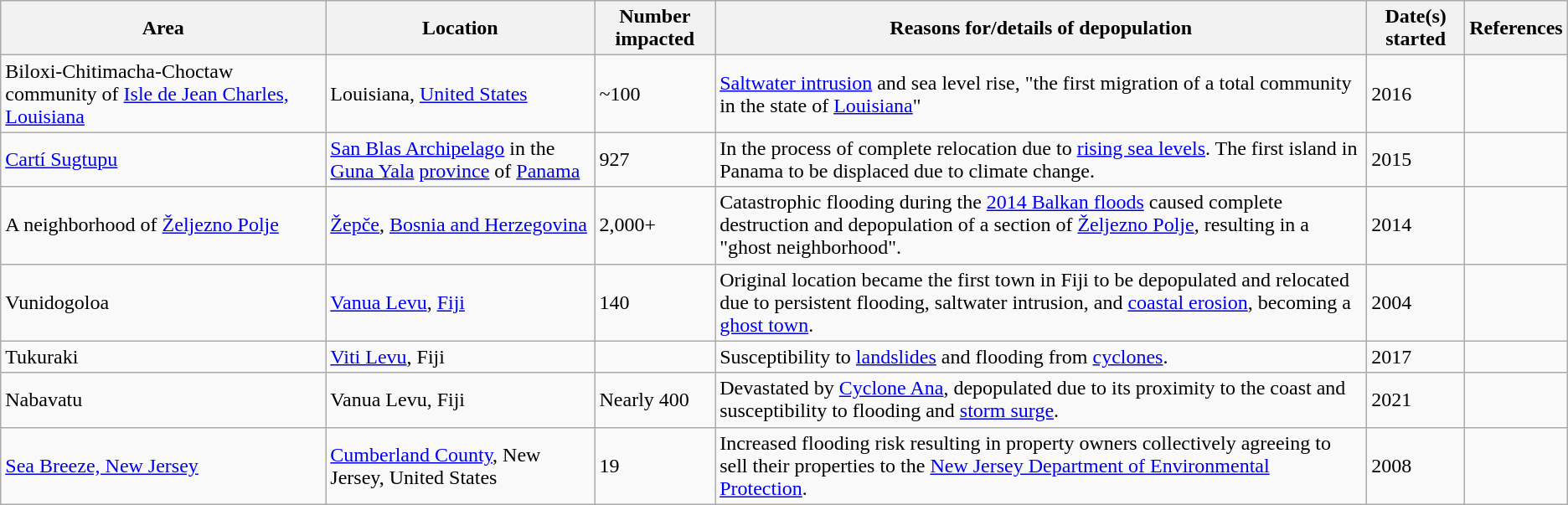<table class="wikitable sortable">
<tr>
<th>Area</th>
<th>Location</th>
<th>Number impacted</th>
<th>Reasons for/details of depopulation</th>
<th>Date(s) started</th>
<th>References</th>
</tr>
<tr>
<td>Biloxi-Chitimacha-Choctaw community of <a href='#'>Isle de Jean Charles, Louisiana</a></td>
<td>Louisiana, <a href='#'>United States</a></td>
<td>~100</td>
<td><a href='#'>Saltwater intrusion</a> and sea level rise, "the first migration of a total community in the state of <a href='#'>Louisiana</a>"</td>
<td>2016</td>
<td></td>
</tr>
<tr>
<td><a href='#'>Cartí Sugtupu</a></td>
<td><a href='#'>San Blas Archipelago</a> in the <a href='#'>Guna Yala</a> <a href='#'>province</a> of <a href='#'>Panama</a></td>
<td>927</td>
<td>In the process of complete relocation due to <a href='#'>rising sea levels</a>. The first island in Panama to be displaced due to climate change.</td>
<td>2015</td>
<td></td>
</tr>
<tr>
<td>A neighborhood of <a href='#'>Željezno Polje</a></td>
<td><a href='#'>Žepče</a>, <a href='#'>Bosnia and Herzegovina</a></td>
<td>2,000+</td>
<td>Catastrophic flooding during the <a href='#'>2014 Balkan floods</a> caused complete destruction and depopulation of a section of <a href='#'>Željezno Polje</a>, resulting in a "ghost neighborhood".</td>
<td>2014</td>
<td></td>
</tr>
<tr>
<td>Vunidogoloa</td>
<td><a href='#'>Vanua Levu</a>, <a href='#'>Fiji</a></td>
<td>140</td>
<td>Original location became the first town in Fiji to be depopulated and relocated due to persistent flooding, saltwater intrusion, and <a href='#'>coastal erosion</a>, becoming a <a href='#'>ghost town</a>.</td>
<td>2004</td>
<td></td>
</tr>
<tr>
<td>Tukuraki</td>
<td><a href='#'>Viti Levu</a>, Fiji</td>
<td></td>
<td>Susceptibility to <a href='#'>landslides</a> and flooding from <a href='#'>cyclones</a>.</td>
<td>2017</td>
<td></td>
</tr>
<tr>
<td>Nabavatu</td>
<td>Vanua Levu, Fiji</td>
<td>Nearly 400</td>
<td>Devastated by <a href='#'>Cyclone Ana</a>, depopulated due to its proximity to the coast and susceptibility to flooding and <a href='#'>storm surge</a>.</td>
<td>2021</td>
<td></td>
</tr>
<tr>
<td><a href='#'>Sea Breeze, New Jersey</a></td>
<td><a href='#'>Cumberland County</a>, New Jersey, United States</td>
<td>19</td>
<td>Increased flooding risk resulting in property owners collectively agreeing to sell their properties to the <a href='#'>New Jersey Department of Environmental Protection</a>.</td>
<td>2008</td>
<td></td>
</tr>
</table>
